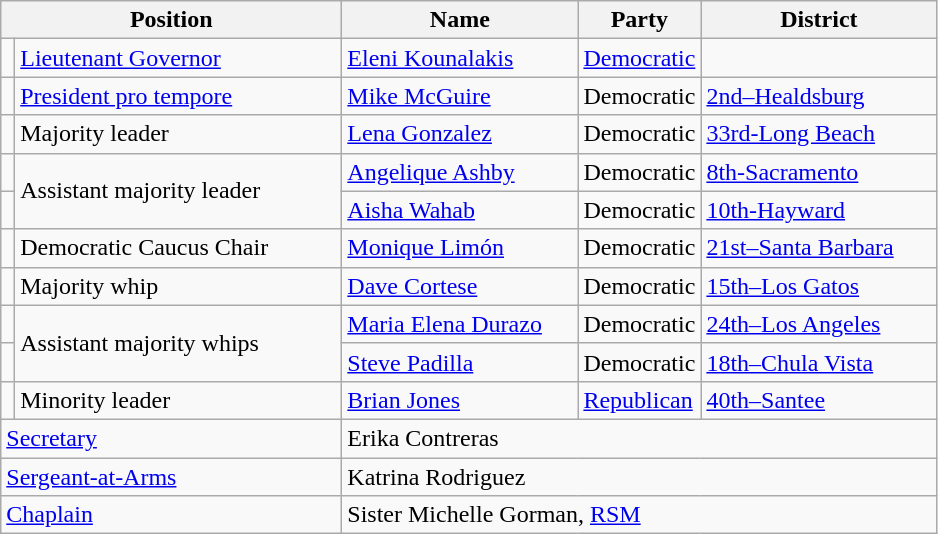<table class="wikitable" style="font-size:100%">
<tr>
<th scope="col" colspan="2" width="220">Position</th>
<th scope="col" width="150">Name</th>
<th scope="col" width="70">Party</th>
<th scope="col" width="150">District</th>
</tr>
<tr>
<td></td>
<td><a href='#'>Lieutenant Governor</a></td>
<td><a href='#'>Eleni Kounalakis</a></td>
<td><a href='#'>Democratic</a></td>
<td></td>
</tr>
<tr>
<td></td>
<td><a href='#'>President pro tempore</a></td>
<td><a href='#'>Mike McGuire</a></td>
<td>Democratic</td>
<td><a href='#'>2nd–Healdsburg</a></td>
</tr>
<tr>
<td></td>
<td>Majority leader</td>
<td><a href='#'>Lena Gonzalez</a></td>
<td>Democratic</td>
<td><a href='#'>33rd-Long Beach</a></td>
</tr>
<tr>
<td></td>
<td rowspan=2>Assistant majority leader</td>
<td><a href='#'>Angelique Ashby</a></td>
<td>Democratic</td>
<td><a href='#'>8th-Sacramento</a></td>
</tr>
<tr>
<td></td>
<td><a href='#'>Aisha Wahab</a></td>
<td>Democratic</td>
<td><a href='#'>10th-Hayward</a></td>
</tr>
<tr>
<td></td>
<td>Democratic Caucus Chair</td>
<td><a href='#'>Monique Limón</a></td>
<td>Democratic</td>
<td><a href='#'>21st–Santa Barbara</a></td>
</tr>
<tr>
<td></td>
<td>Majority whip</td>
<td><a href='#'>Dave Cortese</a></td>
<td>Democratic</td>
<td><a href='#'>15th–Los Gatos</a></td>
</tr>
<tr>
<td></td>
<td rowspan="2">Assistant majority whips</td>
<td><a href='#'>Maria Elena Durazo</a></td>
<td>Democratic</td>
<td><a href='#'>24th–Los Angeles</a></td>
</tr>
<tr>
<td></td>
<td><a href='#'>Steve Padilla</a></td>
<td>Democratic</td>
<td><a href='#'>18th–Chula Vista</a></td>
</tr>
<tr>
<td></td>
<td>Minority leader</td>
<td><a href='#'>Brian Jones</a></td>
<td><a href='#'>Republican</a></td>
<td><a href='#'>40th–Santee</a></td>
</tr>
<tr>
<td scope="row" colspan="2"><a href='#'>Secretary</a></td>
<td colspan="3">Erika Contreras</td>
</tr>
<tr>
<td scope="row" colspan="2"><a href='#'>Sergeant-at-Arms</a></td>
<td colspan="3">Katrina Rodriguez</td>
</tr>
<tr>
<td scope="row" colspan="2"><a href='#'>Chaplain</a></td>
<td colspan="3">Sister Michelle Gorman, <a href='#'>RSM</a></td>
</tr>
</table>
